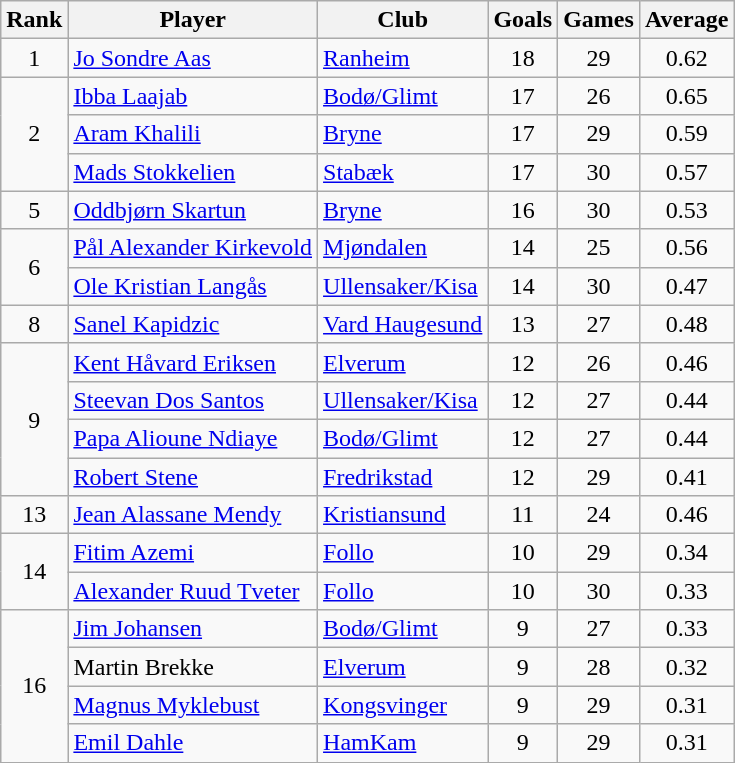<table class="wikitable" style="text-align:center">
<tr>
<th>Rank</th>
<th>Player</th>
<th>Club</th>
<th>Goals</th>
<th>Games</th>
<th>Average</th>
</tr>
<tr>
<td>1</td>
<td align="left"> <a href='#'>Jo Sondre Aas</a></td>
<td align="left"><a href='#'>Ranheim</a></td>
<td>18</td>
<td>29</td>
<td>0.62</td>
</tr>
<tr>
<td rowspan="3">2</td>
<td align="left"> <a href='#'>Ibba Laajab</a></td>
<td align="left"><a href='#'>Bodø/Glimt</a></td>
<td>17</td>
<td>26</td>
<td>0.65</td>
</tr>
<tr>
<td align="left"> <a href='#'>Aram Khalili</a></td>
<td align="left"><a href='#'>Bryne</a></td>
<td>17</td>
<td>29</td>
<td>0.59</td>
</tr>
<tr>
<td align="left"> <a href='#'>Mads Stokkelien</a></td>
<td align="left"><a href='#'>Stabæk</a></td>
<td>17</td>
<td>30</td>
<td>0.57</td>
</tr>
<tr>
<td>5</td>
<td align="left"> <a href='#'>Oddbjørn Skartun</a></td>
<td align="left"><a href='#'>Bryne</a></td>
<td>16</td>
<td>30</td>
<td>0.53</td>
</tr>
<tr>
<td rowspan="2">6</td>
<td align="left"> <a href='#'>Pål Alexander Kirkevold</a></td>
<td align="left"><a href='#'>Mjøndalen</a></td>
<td>14</td>
<td>25</td>
<td>0.56</td>
</tr>
<tr>
<td align="left"> <a href='#'>Ole Kristian Langås</a></td>
<td align="left"><a href='#'>Ullensaker/Kisa</a></td>
<td>14</td>
<td>30</td>
<td>0.47</td>
</tr>
<tr>
<td>8</td>
<td align="left"> <a href='#'>Sanel Kapidzic</a></td>
<td align="left"><a href='#'>Vard Haugesund</a></td>
<td>13</td>
<td>27</td>
<td>0.48</td>
</tr>
<tr>
<td rowspan="4">9</td>
<td align="left">  <a href='#'>Kent Håvard Eriksen</a></td>
<td align="left"><a href='#'>Elverum</a></td>
<td>12</td>
<td>26</td>
<td>0.46</td>
</tr>
<tr>
<td align="left"> <a href='#'>Steevan Dos Santos</a></td>
<td align="left"><a href='#'>Ullensaker/Kisa</a></td>
<td>12</td>
<td>27</td>
<td>0.44</td>
</tr>
<tr>
<td align="left"> <a href='#'>Papa Alioune Ndiaye</a></td>
<td align="left"><a href='#'>Bodø/Glimt</a></td>
<td>12</td>
<td>27</td>
<td>0.44</td>
</tr>
<tr>
<td align="left"> <a href='#'>Robert Stene</a></td>
<td align="left"><a href='#'>Fredrikstad</a></td>
<td>12</td>
<td>29</td>
<td>0.41</td>
</tr>
<tr>
<td>13</td>
<td align="left"> <a href='#'>Jean Alassane Mendy</a></td>
<td align="left"><a href='#'>Kristiansund</a></td>
<td>11</td>
<td>24</td>
<td>0.46</td>
</tr>
<tr>
<td rowspan="2">14</td>
<td align="left">  <a href='#'>Fitim Azemi</a></td>
<td align="left"><a href='#'>Follo</a></td>
<td>10</td>
<td>29</td>
<td>0.34</td>
</tr>
<tr>
<td align="left"> <a href='#'>Alexander Ruud Tveter</a></td>
<td align="left"><a href='#'>Follo</a></td>
<td>10</td>
<td>30</td>
<td>0.33</td>
</tr>
<tr>
<td rowspan="4">16</td>
<td align="left"> <a href='#'>Jim Johansen</a></td>
<td align="left"><a href='#'>Bodø/Glimt</a></td>
<td>9</td>
<td>27</td>
<td>0.33</td>
</tr>
<tr>
<td align="left">  Martin Brekke</td>
<td align="left"><a href='#'>Elverum</a></td>
<td>9</td>
<td>28</td>
<td>0.32</td>
</tr>
<tr>
<td align="left"> <a href='#'>Magnus Myklebust</a></td>
<td align="left"><a href='#'>Kongsvinger</a></td>
<td>9</td>
<td>29</td>
<td>0.31</td>
</tr>
<tr>
<td align="left">  <a href='#'>Emil Dahle</a></td>
<td align="left"><a href='#'>HamKam</a></td>
<td>9</td>
<td>29</td>
<td>0.31</td>
</tr>
</table>
